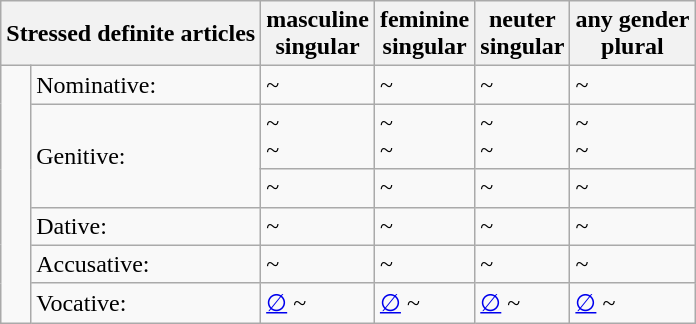<table class="wikitable">
<tr>
<th colspan="2"><strong>Stressed definite articles</strong></th>
<th>masculine<br>singular</th>
<th>feminine<br>singular</th>
<th>neuter<br>singular</th>
<th>any gender<br>plural</th>
</tr>
<tr>
<td rowspan="6" style="width:5en"> </td>
<td>Nominative:</td>
<td><em></em> ~</td>
<td><em></em> ~</td>
<td><em></em> ~</td>
<td><em></em> ~</td>
</tr>
<tr>
<td rowspan="2">Genitive:</td>
<td><em></em> ~ <em></em> <br> <em></em> ~ <em></em></td>
<td><em></em> ~ <em></em> <br> <em></em> ~ <em></em></td>
<td><em></em> ~ <em></em> <br> <em></em> ~ <em></em></td>
<td><em></em> ~ <em></em> <br> <em></em> ~ <em></em></td>
</tr>
<tr>
<td><em></em> ~</td>
<td><em></em> ~</td>
<td><em></em> ~</td>
<td><em></em> ~</td>
</tr>
<tr>
<td>Dative:</td>
<td><em></em> ~</td>
<td><em></em> ~</td>
<td><em></em> ~</td>
<td><em></em> ~</td>
</tr>
<tr>
<td>Accusative:</td>
<td><em></em> ~</td>
<td><em></em> ~</td>
<td><em></em> ~</td>
<td><em></em> ~</td>
</tr>
<tr>
<td>Vocative:</td>
<td><a href='#'>∅</a> ~</td>
<td><a href='#'>∅</a> ~</td>
<td><a href='#'>∅</a> ~</td>
<td><a href='#'>∅</a> ~</td>
</tr>
</table>
